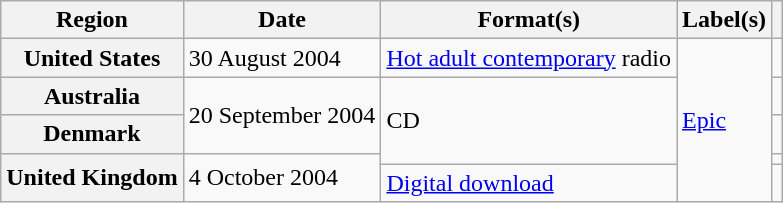<table class="wikitable plainrowheaders">
<tr>
<th scope="col">Region</th>
<th scope="col">Date</th>
<th scope="col">Format(s)</th>
<th scope="col">Label(s)</th>
<th scope="col"></th>
</tr>
<tr>
<th scope="row">United States</th>
<td>30 August 2004</td>
<td><a href='#'>Hot adult contemporary</a> radio</td>
<td rowspan="5"><a href='#'>Epic</a></td>
<td align="center"></td>
</tr>
<tr>
<th scope="row">Australia</th>
<td rowspan="2">20 September 2004</td>
<td rowspan="3">CD</td>
<td align="center"></td>
</tr>
<tr>
<th scope="row">Denmark</th>
<td align="center"></td>
</tr>
<tr>
<th scope="row" rowspan="2">United Kingdom</th>
<td rowspan="2">4 October 2004</td>
<td align="center"></td>
</tr>
<tr>
<td><a href='#'>Digital download</a></td>
<td align="center"></td>
</tr>
</table>
